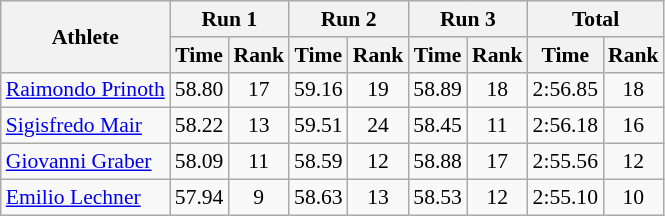<table class="wikitable" border="1" style="font-size:90%">
<tr>
<th rowspan="2">Athlete</th>
<th colspan="2">Run 1</th>
<th colspan="2">Run 2</th>
<th colspan="2">Run 3</th>
<th colspan="2">Total</th>
</tr>
<tr>
<th>Time</th>
<th>Rank</th>
<th>Time</th>
<th>Rank</th>
<th>Time</th>
<th>Rank</th>
<th>Time</th>
<th>Rank</th>
</tr>
<tr>
<td><a href='#'>Raimondo Prinoth</a></td>
<td align="center">58.80</td>
<td align="center">17</td>
<td align="center">59.16</td>
<td align="center">19</td>
<td align="center">58.89</td>
<td align="center">18</td>
<td align="center">2:56.85</td>
<td align="center">18</td>
</tr>
<tr>
<td><a href='#'>Sigisfredo Mair</a></td>
<td align="center">58.22</td>
<td align="center">13</td>
<td align="center">59.51</td>
<td align="center">24</td>
<td align="center">58.45</td>
<td align="center">11</td>
<td align="center">2:56.18</td>
<td align="center">16</td>
</tr>
<tr>
<td><a href='#'>Giovanni Graber</a></td>
<td align="center">58.09</td>
<td align="center">11</td>
<td align="center">58.59</td>
<td align="center">12</td>
<td align="center">58.88</td>
<td align="center">17</td>
<td align="center">2:55.56</td>
<td align="center">12</td>
</tr>
<tr>
<td><a href='#'>Emilio Lechner</a></td>
<td align="center">57.94</td>
<td align="center">9</td>
<td align="center">58.63</td>
<td align="center">13</td>
<td align="center">58.53</td>
<td align="center">12</td>
<td align="center">2:55.10</td>
<td align="center">10</td>
</tr>
</table>
